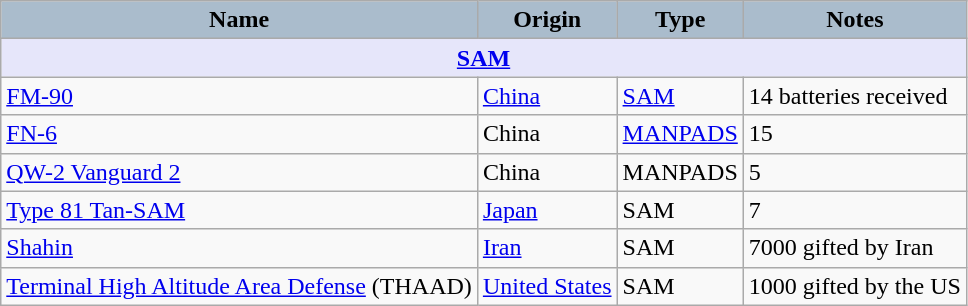<table class="wikitable">
<tr>
<th style="text-align:center; background:#aabccc;">Name</th>
<th style="text-align: center; background:#aabccc;">Origin</th>
<th style="text-align:l center; background:#aabccc;">Type</th>
<th style="text-align: center; background:#aabccc;">Notes</th>
</tr>
<tr>
<th style="align: center; background: lavender;" colspan="4"><a href='#'>SAM</a></th>
</tr>
<tr>
<td><a href='#'>FM-90</a></td>
<td><a href='#'>China</a></td>
<td><a href='#'>SAM</a></td>
<td>14 batteries received</td>
</tr>
<tr>
<td><a href='#'>FN-6</a></td>
<td>China</td>
<td><a href='#'>MANPADS</a></td>
<td>15</td>
</tr>
<tr>
<td><a href='#'>QW-2 Vanguard 2</a></td>
<td>China</td>
<td>MANPADS</td>
<td>5</td>
</tr>
<tr>
<td><a href='#'>Type 81 Tan-SAM</a></td>
<td><a href='#'>Japan</a></td>
<td>SAM</td>
<td>7</td>
</tr>
<tr>
<td><a href='#'>Shahin</a></td>
<td><a href='#'>Iran</a></td>
<td>SAM</td>
<td>7000 gifted by Iran</td>
</tr>
<tr>
<td><a href='#'>Terminal High Altitude Area Defense</a> (THAAD)</td>
<td><a href='#'>United States</a></td>
<td>SAM</td>
<td>1000 gifted by the US</td>
</tr>
</table>
